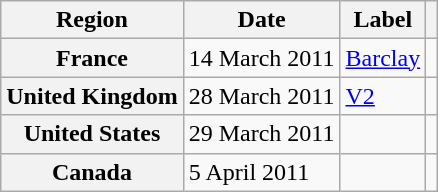<table class="wikitable plainrowheaders">
<tr>
<th scope="col">Region</th>
<th scope="col">Date</th>
<th scope="col">Label</th>
<th scope="col"></th>
</tr>
<tr>
<th scope="row">France</th>
<td>14 March 2011</td>
<td><a href='#'>Barclay</a></td>
<td align="center"></td>
</tr>
<tr>
<th scope="row">United Kingdom</th>
<td>28 March 2011</td>
<td><a href='#'>V2</a></td>
<td align="center"></td>
</tr>
<tr>
<th scope="row">United States</th>
<td>29 March 2011</td>
<td></td>
<td align="center"></td>
</tr>
<tr>
<th scope="row">Canada</th>
<td>5 April 2011</td>
<td></td>
<td align="center"></td>
</tr>
</table>
